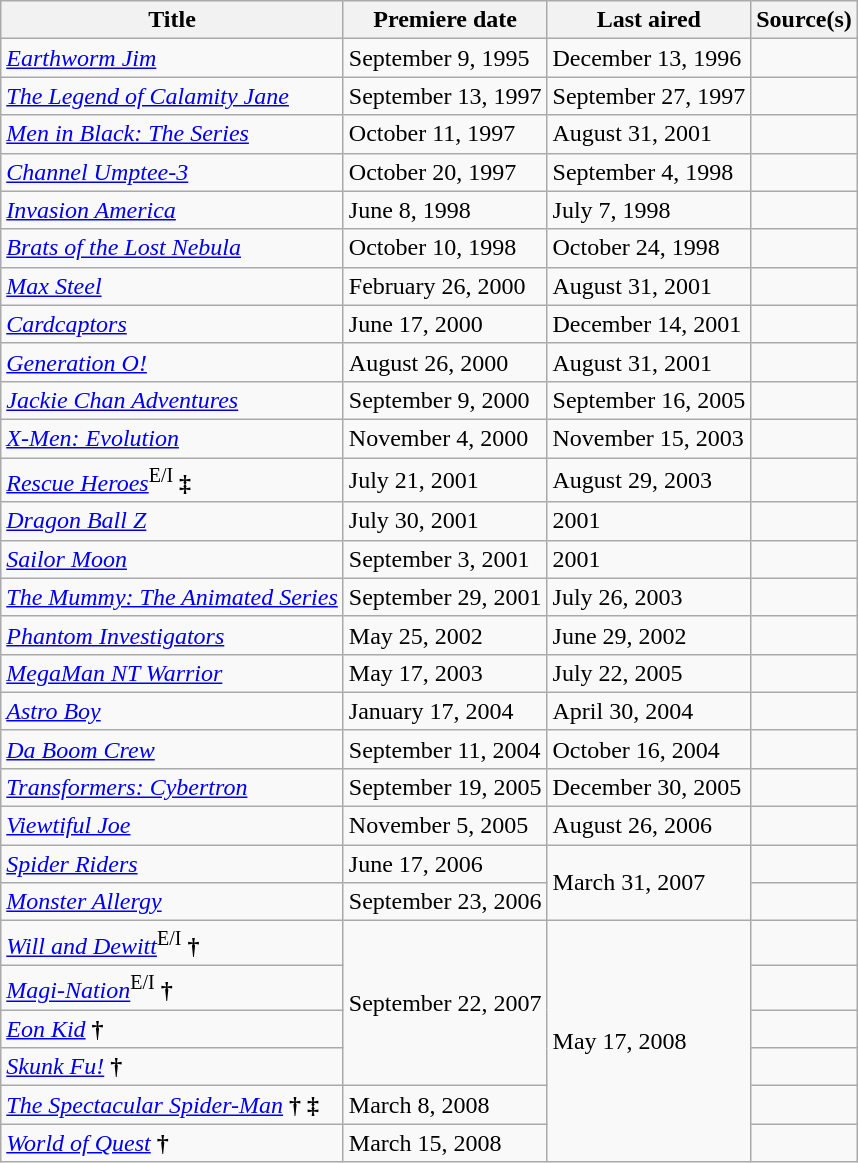<table class="wikitable sortable">
<tr>
<th>Title</th>
<th>Premiere date</th>
<th>Last aired</th>
<th>Source(s)</th>
</tr>
<tr>
<td><em><a href='#'>Earthworm Jim</a></em></td>
<td>September 9, 1995</td>
<td>December 13, 1996</td>
<td></td>
</tr>
<tr>
<td><em><a href='#'>The Legend of Calamity Jane</a></em></td>
<td>September 13, 1997</td>
<td>September 27, 1997</td>
<td></td>
</tr>
<tr>
<td><em><a href='#'>Men in Black: The Series</a></em></td>
<td>October 11, 1997</td>
<td>August 31, 2001</td>
<td></td>
</tr>
<tr>
<td><em><a href='#'>Channel Umptee-3</a></em></td>
<td>October 20, 1997</td>
<td>September 4, 1998</td>
<td></td>
</tr>
<tr>
<td><em><a href='#'>Invasion America</a></em></td>
<td>June 8, 1998</td>
<td>July 7, 1998</td>
<td></td>
</tr>
<tr>
<td><em><a href='#'>Brats of the Lost Nebula</a></em></td>
<td>October 10, 1998</td>
<td>October 24, 1998</td>
<td></td>
</tr>
<tr>
<td><em><a href='#'>Max Steel</a></em></td>
<td>February 26, 2000</td>
<td>August 31, 2001</td>
<td></td>
</tr>
<tr>
<td><em><a href='#'>Cardcaptors</a></em></td>
<td>June 17, 2000</td>
<td>December 14, 2001</td>
<td></td>
</tr>
<tr>
<td><em><a href='#'>Generation O!</a></em></td>
<td>August 26, 2000</td>
<td>August 31, 2001</td>
<td></td>
</tr>
<tr>
<td><em><a href='#'>Jackie Chan Adventures</a></em></td>
<td>September 9, 2000</td>
<td>September 16, 2005</td>
<td></td>
</tr>
<tr>
<td><em><a href='#'>X-Men: Evolution</a></em></td>
<td>November 4, 2000</td>
<td>November 15, 2003</td>
<td></td>
</tr>
<tr>
<td><em><a href='#'>Rescue Heroes</a></em><sup>E/I</sup> <strong>‡</strong></td>
<td>July 21, 2001</td>
<td>August 29, 2003</td>
<td></td>
</tr>
<tr>
<td><em><a href='#'>Dragon Ball Z</a></em></td>
<td>July 30, 2001</td>
<td>2001</td>
<td></td>
</tr>
<tr>
<td><em><a href='#'>Sailor Moon</a></em></td>
<td>September 3, 2001</td>
<td>2001</td>
<td></td>
</tr>
<tr>
<td><em><a href='#'>The Mummy: The Animated Series</a></em></td>
<td>September 29, 2001</td>
<td>July 26, 2003</td>
<td></td>
</tr>
<tr>
<td><em><a href='#'>Phantom Investigators</a></em></td>
<td>May 25, 2002</td>
<td>June 29, 2002</td>
<td></td>
</tr>
<tr>
<td><em><a href='#'>MegaMan NT Warrior</a></em></td>
<td>May 17, 2003</td>
<td>July 22, 2005</td>
<td></td>
</tr>
<tr>
<td><em><a href='#'>Astro Boy</a></em></td>
<td>January 17, 2004</td>
<td>April 30, 2004</td>
<td></td>
</tr>
<tr>
<td><em><a href='#'>Da Boom Crew</a></em></td>
<td>September 11, 2004</td>
<td>October 16, 2004</td>
<td></td>
</tr>
<tr>
<td><em><a href='#'>Transformers: Cybertron</a></em></td>
<td>September 19, 2005</td>
<td>December 30, 2005</td>
<td></td>
</tr>
<tr>
<td><em><a href='#'>Viewtiful Joe</a></em></td>
<td>November 5, 2005</td>
<td>August 26, 2006</td>
<td></td>
</tr>
<tr>
<td><em><a href='#'>Spider Riders</a></em></td>
<td>June 17, 2006</td>
<td rowspan=2>March 31, 2007</td>
<td></td>
</tr>
<tr>
<td><em><a href='#'>Monster Allergy</a></em></td>
<td>September 23, 2006</td>
<td></td>
</tr>
<tr>
<td><em><a href='#'>Will and Dewitt</a></em><sup>E/I</sup> <strong>†</strong></td>
<td rowspan=4>September 22, 2007</td>
<td rowspan=6>May 17, 2008</td>
<td></td>
</tr>
<tr>
<td><em><a href='#'>Magi-Nation</a></em><sup>E/I</sup> <strong>†</strong></td>
<td></td>
</tr>
<tr>
<td><em><a href='#'>Eon Kid</a></em> <strong>†</strong></td>
<td></td>
</tr>
<tr>
<td><em><a href='#'>Skunk Fu!</a></em> <strong>†</strong></td>
<td></td>
</tr>
<tr>
<td><em><a href='#'>The Spectacular Spider-Man</a></em> <strong>†</strong> <strong>‡</strong></td>
<td>March 8, 2008</td>
<td></td>
</tr>
<tr>
<td><em><a href='#'>World of Quest</a></em> <strong>†</strong></td>
<td>March 15, 2008</td>
<td></td>
</tr>
</table>
